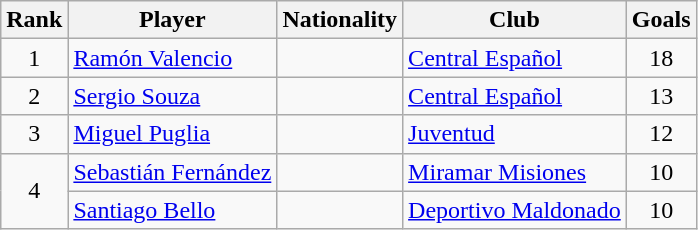<table class="wikitable" border="1">
<tr>
<th>Rank</th>
<th>Player</th>
<th>Nationality</th>
<th>Club</th>
<th>Goals</th>
</tr>
<tr>
<td align=center>1</td>
<td><a href='#'>Ramón Valencio</a></td>
<td></td>
<td><a href='#'>Central Español</a></td>
<td align=center>18</td>
</tr>
<tr>
<td align=center>2</td>
<td><a href='#'>Sergio Souza</a></td>
<td></td>
<td><a href='#'>Central Español</a></td>
<td align=center>13</td>
</tr>
<tr>
<td align=center>3</td>
<td><a href='#'>Miguel Puglia</a></td>
<td></td>
<td><a href='#'>Juventud</a></td>
<td align=center>12</td>
</tr>
<tr>
<td align=center rowspan=2>4</td>
<td><a href='#'>Sebastián Fernández</a></td>
<td></td>
<td><a href='#'>Miramar Misiones</a></td>
<td align=center>10</td>
</tr>
<tr>
<td><a href='#'>Santiago Bello</a></td>
<td></td>
<td><a href='#'>Deportivo Maldonado</a></td>
<td align=center>10</td>
</tr>
</table>
